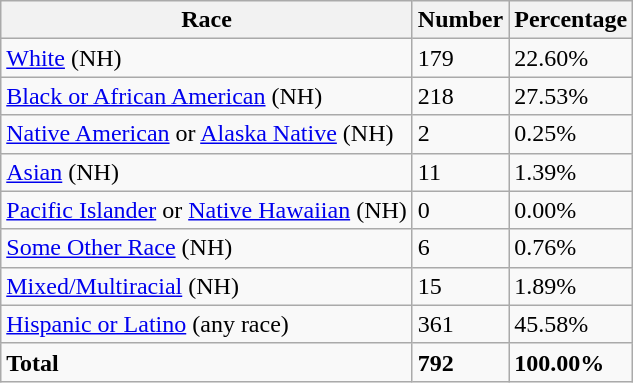<table class="wikitable">
<tr>
<th>Race</th>
<th>Number</th>
<th>Percentage</th>
</tr>
<tr>
<td><a href='#'>White</a> (NH)</td>
<td>179</td>
<td>22.60%</td>
</tr>
<tr>
<td><a href='#'>Black or African American</a> (NH)</td>
<td>218</td>
<td>27.53%</td>
</tr>
<tr>
<td><a href='#'>Native American</a> or <a href='#'>Alaska Native</a> (NH)</td>
<td>2</td>
<td>0.25%</td>
</tr>
<tr>
<td><a href='#'>Asian</a> (NH)</td>
<td>11</td>
<td>1.39%</td>
</tr>
<tr>
<td><a href='#'>Pacific Islander</a> or <a href='#'>Native Hawaiian</a> (NH)</td>
<td>0</td>
<td>0.00%</td>
</tr>
<tr>
<td><a href='#'>Some Other Race</a> (NH)</td>
<td>6</td>
<td>0.76%</td>
</tr>
<tr>
<td><a href='#'>Mixed/Multiracial</a> (NH)</td>
<td>15</td>
<td>1.89%</td>
</tr>
<tr>
<td><a href='#'>Hispanic or Latino</a> (any race)</td>
<td>361</td>
<td>45.58%</td>
</tr>
<tr>
<td><strong>Total</strong></td>
<td><strong>792</strong></td>
<td><strong>100.00%</strong></td>
</tr>
</table>
